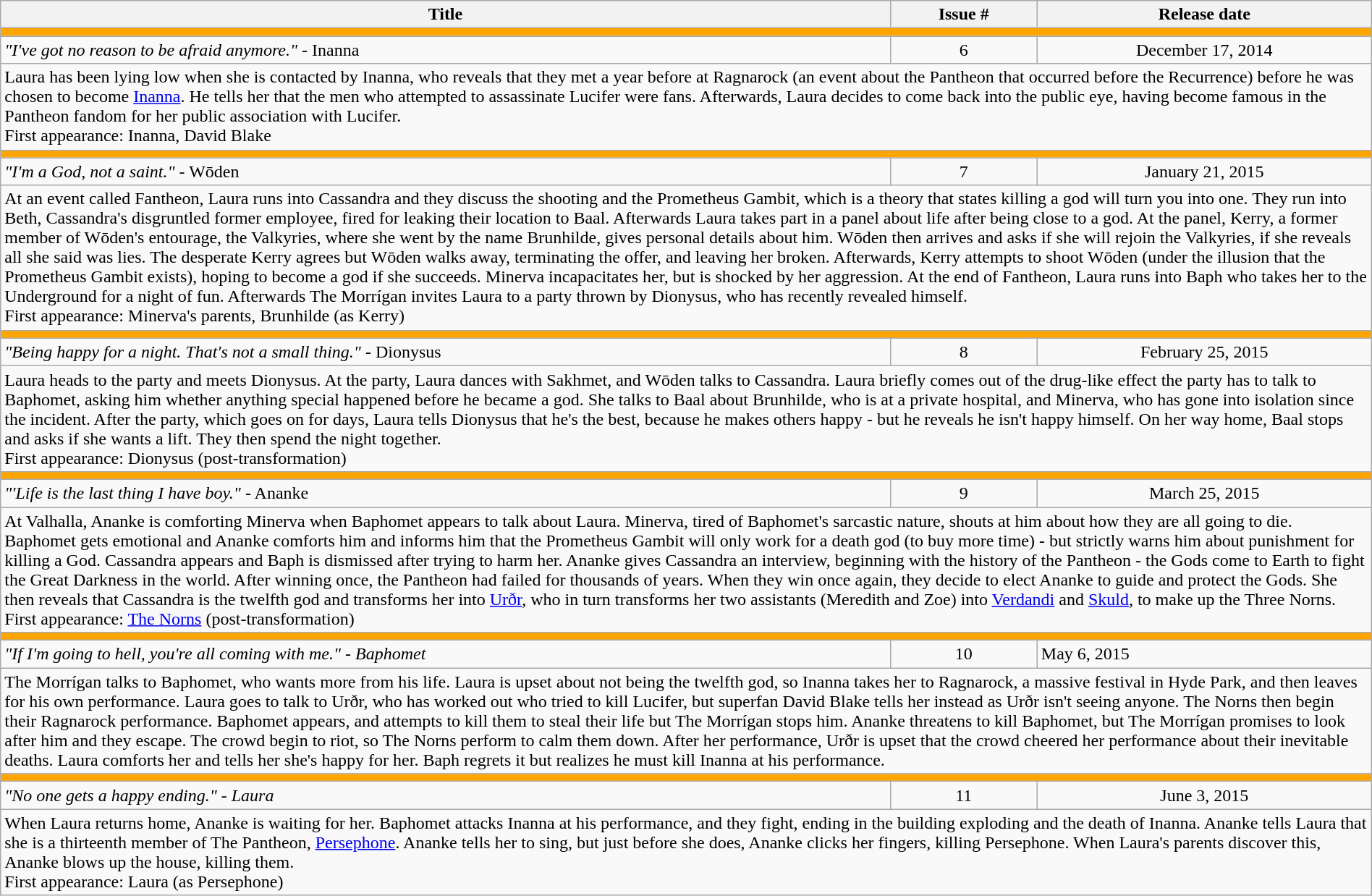<table class="wikitable" style="width:100%;">
<tr>
<th>Title</th>
<th>Issue #</th>
<th>Release date</th>
</tr>
<tr>
<td colspan="6" style="background:orange"></td>
</tr>
<tr>
<td><em>"I've got no reason to be afraid anymore."</em> - Inanna</td>
<td style="text-align:center;">6</td>
<td style="text-align:center;">December 17, 2014</td>
</tr>
<tr>
<td colspan="6">Laura has been lying low when she is contacted by Inanna, who reveals that they met a year before at Ragnarock (an event about the Pantheon that occurred before the Recurrence) before he was chosen to become <a href='#'>Inanna</a>. He tells her that the men who attempted to assassinate Lucifer were fans. Afterwards, Laura decides to come back into the public eye, having become famous in the Pantheon fandom for her public association with Lucifer.<br>First appearance: Inanna, David Blake</td>
</tr>
<tr>
<td colspan="6" style="background:orange"></td>
</tr>
<tr>
<td><em>"I'm a God, not a saint."</em> - Wōden</td>
<td style="text-align:center;">7</td>
<td style="text-align:center;">January 21, 2015</td>
</tr>
<tr>
<td colspan="6">At an event called Fantheon, Laura runs into Cassandra and they discuss the shooting and the Prometheus Gambit, which is a theory that states killing a god will turn you into one. They run into Beth, Cassandra's disgruntled former employee, fired for leaking their location to Baal. Afterwards Laura takes part in a panel about life after being close to a god. At the panel, Kerry, a former member of Wōden's entourage, the Valkyries, where she went by the name Brunhilde, gives personal details about him. Wōden then arrives and asks if she will rejoin the Valkyries, if she reveals all she said was lies. The desperate Kerry agrees but Wōden walks away, terminating the offer, and leaving her broken. Afterwards, Kerry attempts to shoot Wōden (under the illusion that the Prometheus Gambit exists), hoping to become a god if she succeeds. Minerva incapacitates her, but is shocked by her aggression. At the end of Fantheon, Laura runs into Baph who takes her to the Underground for a night of fun. Afterwards The Morrígan invites Laura to a party thrown by Dionysus, who has recently revealed himself.<br>First appearance: Minerva's parents, Brunhilde (as Kerry)</td>
</tr>
<tr>
<td colspan="6" style="background:orange"></td>
</tr>
<tr>
<td><em>"Being happy for a night. That's not a small thing."</em> - Dionysus</td>
<td style="text-align:center;">8</td>
<td style="text-align:center;">February 25, 2015</td>
</tr>
<tr>
<td colspan="6">Laura heads to the party and meets Dionysus. At the party, Laura dances with Sakhmet, and Wōden talks to Cassandra. Laura briefly comes out of the drug-like effect the party has to talk to Baphomet, asking him whether anything special happened before he became a god. She talks to Baal about Brunhilde, who is at a private hospital, and Minerva, who has gone into isolation since the incident. After the party, which goes on for days, Laura tells Dionysus that he's the best, because he makes others happy - but he reveals he isn't happy himself. On her way home, Baal stops and asks if she wants a lift. They then spend the night together.<br>First appearance: Dionysus (post-transformation)</td>
</tr>
<tr>
<td colspan="6" style="background:orange"></td>
</tr>
<tr>
<td><em>"'Life is the last thing I have boy."</em> - Ananke</td>
<td style="text-align:center;">9</td>
<td style="text-align:center;">March 25, 2015</td>
</tr>
<tr>
<td colspan="6">At Valhalla, Ananke is comforting Minerva when Baphomet appears to talk about Laura. Minerva, tired of Baphomet's sarcastic nature, shouts at him about how they are all going to die. Baphomet gets emotional and Ananke comforts him and informs him that the Prometheus Gambit will only work for a death god (to buy more time) - but strictly warns him about punishment for killing a God. Cassandra appears and Baph is dismissed after trying to harm her. Ananke gives Cassandra an interview, beginning with the history of the Pantheon -  the Gods come to Earth to fight the Great Darkness in the world. After winning once, the Pantheon had failed for thousands of years. When they win once again, they decide to elect Ananke to guide and protect the Gods. She then reveals that Cassandra is the twelfth god and transforms her into <a href='#'>Urðr</a>, who in turn transforms her two assistants (Meredith and Zoe) into <a href='#'>Verdandi</a> and <a href='#'>Skuld</a>, to make up the Three Norns.<br>First appearance: <a href='#'>The Norns</a> (post-transformation)</td>
</tr>
<tr>
<td colspan="6" style="background:orange"></td>
</tr>
<tr>
<td><em>"If I'm going to hell, you're all coming with me." - Baphomet</em></td>
<td style="text-align:center;">10</td>
<td>May 6, 2015</td>
</tr>
<tr>
<td colspan="6">The Morrígan talks to Baphomet, who wants more from his life. Laura is upset about not being the twelfth god, so Inanna takes her to Ragnarock, a massive festival in Hyde Park, and then leaves for his own performance. Laura goes to talk to Urðr, who has worked out who tried to kill Lucifer, but superfan David Blake tells her instead as Urðr isn't seeing anyone. The Norns then begin their Ragnarock performance. Baphomet appears, and attempts to kill them to steal their life but The Morrígan stops him. Ananke threatens to kill Baphomet, but The Morrígan promises to look after him and they escape. The crowd begin to riot, so The Norns perform to calm them down. After her performance, Urðr is upset that the crowd cheered her performance about their inevitable deaths. Laura comforts her and tells her she's happy for her. Baph regrets it but realizes he must kill Inanna at his performance.</td>
</tr>
<tr>
<td colspan="6" style="background:orange"></td>
</tr>
<tr>
<td><em>"No one gets a happy ending." - Laura</em></td>
<td style="text-align:center;">11</td>
<td style="text-align:center;">June 3, 2015</td>
</tr>
<tr>
<td colspan="6">When Laura returns home, Ananke is waiting for her. Baphomet attacks Inanna at his performance, and they fight, ending in the building exploding and the death of Inanna. Ananke tells Laura that she is a thirteenth member of The Pantheon, <a href='#'>Persephone</a>. Ananke tells her to sing, but just before she does, Ananke clicks her fingers, killing Persephone. When Laura's parents discover this, Ananke blows up the house, killing them.<br>First appearance: Laura (as Persephone)</td>
</tr>
</table>
